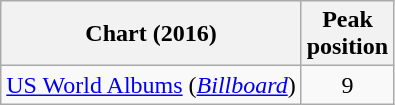<table class="wikitable sortable plainrowheaders" style="text-align:center">
<tr>
<th scope="col">Chart (2016)</th>
<th scope="col">Peak<br>position</th>
</tr>
<tr>
<td><a href='#'>US World Albums</a> (<em><a href='#'>Billboard</a></em>)</td>
<td>9</td>
</tr>
</table>
